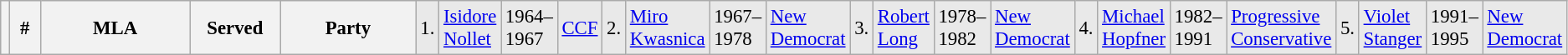<table class="wikitable" style="font-size: 95%; clear:both">
<tr style="background-color:#E9E9E9">
<th></th>
<th style="width: 25px">#</th>
<th style="width: 170px">MLA</th>
<th style="width: 80px">Served</th>
<th style="width: 150px">Party<br></th>
<td>1.</td>
<td><a href='#'>Isidore Nollet</a></td>
<td>1964–1967</td>
<td><a href='#'>CCF</a><br></td>
<td>2.</td>
<td><a href='#'>Miro Kwasnica</a></td>
<td>1967–1978</td>
<td><a href='#'>New Democrat</a><br></td>
<td>3.</td>
<td><a href='#'>Robert Long</a></td>
<td>1978–1982</td>
<td><a href='#'>New Democrat</a><br></td>
<td>4.</td>
<td><a href='#'>Michael Hopfner</a></td>
<td>1982–1991</td>
<td><a href='#'>Progressive Conservative</a><br></td>
<td>5.</td>
<td><a href='#'>Violet Stanger</a></td>
<td>1991–1995</td>
<td><a href='#'>New Democrat</a></td>
</tr>
</table>
